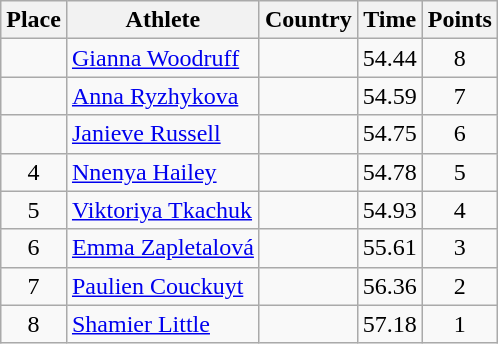<table class="wikitable">
<tr>
<th>Place</th>
<th>Athlete</th>
<th>Country</th>
<th>Time</th>
<th>Points</th>
</tr>
<tr>
<td align=center></td>
<td><a href='#'>Gianna Woodruff</a></td>
<td></td>
<td>54.44</td>
<td align=center>8</td>
</tr>
<tr>
<td align=center></td>
<td><a href='#'>Anna Ryzhykova</a></td>
<td></td>
<td>54.59</td>
<td align=center>7</td>
</tr>
<tr>
<td align=center></td>
<td><a href='#'>Janieve Russell</a></td>
<td></td>
<td>54.75</td>
<td align=center>6</td>
</tr>
<tr>
<td align=center>4</td>
<td><a href='#'>Nnenya Hailey</a></td>
<td></td>
<td>54.78</td>
<td align=center>5</td>
</tr>
<tr>
<td align=center>5</td>
<td><a href='#'>Viktoriya Tkachuk</a></td>
<td></td>
<td>54.93</td>
<td align=center>4</td>
</tr>
<tr>
<td align=center>6</td>
<td><a href='#'>Emma Zapletalová</a></td>
<td></td>
<td>55.61</td>
<td align=center>3</td>
</tr>
<tr>
<td align=center>7</td>
<td><a href='#'>Paulien Couckuyt</a></td>
<td></td>
<td>56.36</td>
<td align=center>2</td>
</tr>
<tr>
<td align=center>8</td>
<td><a href='#'>Shamier Little</a></td>
<td></td>
<td>57.18</td>
<td align=center>1</td>
</tr>
</table>
